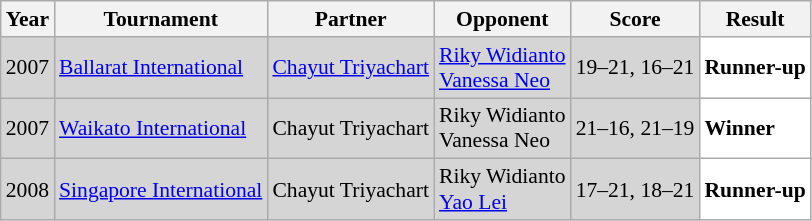<table class="sortable wikitable" style="font-size: 90%;">
<tr>
<th>Year</th>
<th>Tournament</th>
<th>Partner</th>
<th>Opponent</th>
<th>Score</th>
<th>Result</th>
</tr>
<tr style="background:#D5D5D5">
<td align="center">2007</td>
<td align="left"><a href='#'>Ballarat International</a></td>
<td align="left"> <a href='#'>Chayut Triyachart</a></td>
<td align="left"> <a href='#'>Riky Widianto</a><br> <a href='#'>Vanessa Neo</a></td>
<td align="left">19–21, 16–21</td>
<td style="text-align:left; background:white"> <strong>Runner-up</strong></td>
</tr>
<tr style="background:#D5D5D5">
<td align="center">2007</td>
<td align="left"><a href='#'>Waikato International</a></td>
<td align="left"> Chayut Triyachart</td>
<td align="left"> Riky Widianto<br> Vanessa Neo</td>
<td align="left">21–16, 21–19</td>
<td style="text-align:left; background:white"> <strong>Winner</strong></td>
</tr>
<tr style="background:#D5D5D5">
<td align="center">2008</td>
<td align="left"><a href='#'>Singapore International</a></td>
<td align="left"> Chayut Triyachart</td>
<td align="left"> Riky Widianto<br> <a href='#'>Yao Lei</a></td>
<td align="left">17–21, 18–21</td>
<td style="text-align:left; background:white"> <strong>Runner-up</strong></td>
</tr>
</table>
